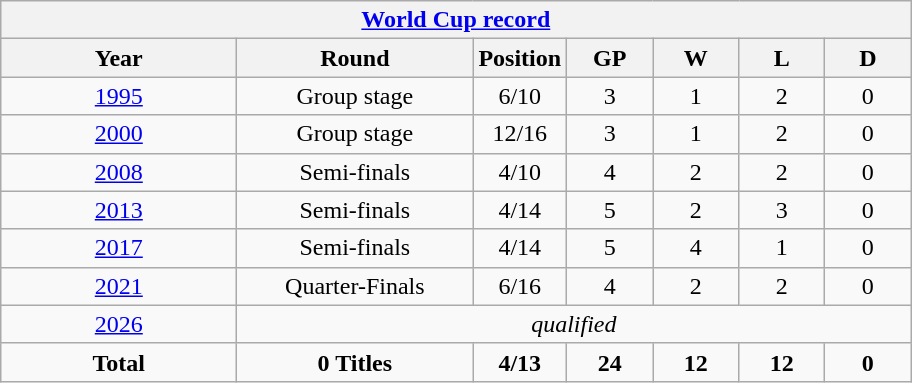<table class="wikitable" style="text-align: center;">
<tr>
<th colspan=9><a href='#'>World Cup record</a></th>
</tr>
<tr>
<th width=150>Year</th>
<th width=150>Round</th>
<th width=50>Position</th>
<th width=50>GP</th>
<th width=50>W</th>
<th width=50>L</th>
<th width=50>D</th>
</tr>
<tr>
<td> <a href='#'>1995</a></td>
<td>Group stage</td>
<td>6/10</td>
<td>3</td>
<td>1</td>
<td>2</td>
<td>0</td>
</tr>
<tr>
<td> <a href='#'>2000</a></td>
<td>Group stage</td>
<td>12/16</td>
<td>3</td>
<td>1</td>
<td>2</td>
<td>0</td>
</tr>
<tr>
<td> <a href='#'>2008</a></td>
<td>Semi-finals</td>
<td>4/10</td>
<td>4</td>
<td>2</td>
<td>2</td>
<td>0</td>
</tr>
<tr>
<td> <a href='#'>2013</a></td>
<td>Semi-finals</td>
<td>4/14</td>
<td>5</td>
<td>2</td>
<td>3</td>
<td>0</td>
</tr>
<tr>
<td> <a href='#'>2017</a></td>
<td>Semi-finals</td>
<td>4/14</td>
<td>5</td>
<td>4</td>
<td>1</td>
<td>0</td>
</tr>
<tr>
<td> <a href='#'>2021</a></td>
<td>Quarter-Finals</td>
<td>6/16</td>
<td>4</td>
<td>2</td>
<td>2</td>
<td>0</td>
</tr>
<tr>
<td> <a href='#'>2026</a></td>
<td colspan=11><em>qualified</em></td>
</tr>
<tr>
<td><strong>Total</strong></td>
<td><strong>0 Titles</strong></td>
<td><strong>4/13</strong></td>
<td><strong>24</strong></td>
<td><strong>12</strong></td>
<td><strong>12</strong></td>
<td><strong>0</strong></td>
</tr>
</table>
